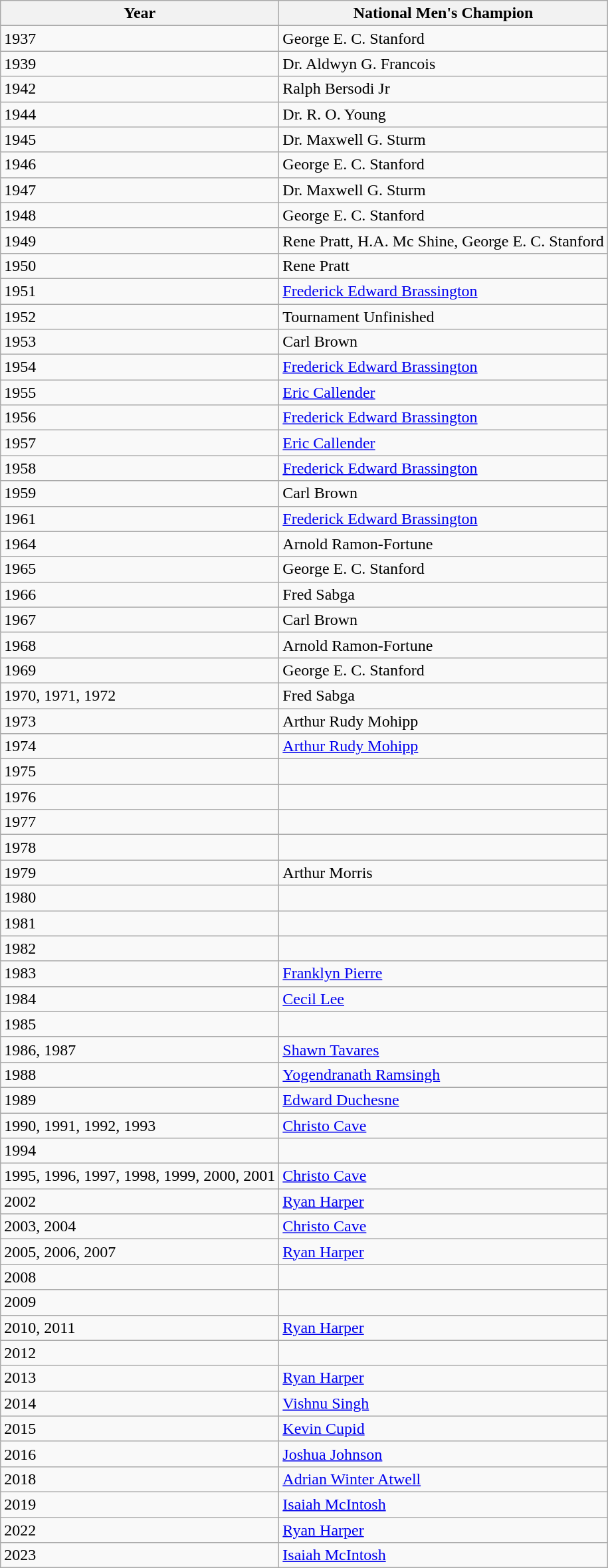<table class="wikitable">
<tr>
<th><strong>Year</strong></th>
<th><strong>National Men's Champion</strong></th>
</tr>
<tr>
<td>1937</td>
<td>George E. C. Stanford</td>
</tr>
<tr>
<td>1939</td>
<td>Dr. Aldwyn G. Francois</td>
</tr>
<tr>
<td>1942</td>
<td>Ralph Bersodi Jr</td>
</tr>
<tr>
<td>1944</td>
<td>Dr. R. O. Young</td>
</tr>
<tr>
<td>1945</td>
<td>Dr. Maxwell G. Sturm</td>
</tr>
<tr>
<td>1946</td>
<td>George E. C. Stanford</td>
</tr>
<tr>
<td>1947</td>
<td>Dr. Maxwell G. Sturm</td>
</tr>
<tr>
<td>1948</td>
<td>George E. C. Stanford</td>
</tr>
<tr>
<td>1949</td>
<td>Rene Pratt, H.A. Mc Shine, George E. C. Stanford</td>
</tr>
<tr>
<td>1950</td>
<td>Rene Pratt</td>
</tr>
<tr>
<td>1951</td>
<td><a href='#'>Frederick Edward Brassington</a></td>
</tr>
<tr>
<td>1952</td>
<td>Tournament Unfinished</td>
</tr>
<tr>
<td>1953</td>
<td>Carl Brown</td>
</tr>
<tr>
<td>1954</td>
<td><a href='#'>Frederick Edward Brassington</a></td>
</tr>
<tr>
<td>1955</td>
<td><a href='#'>Eric Callender</a></td>
</tr>
<tr>
<td>1956</td>
<td><a href='#'>Frederick Edward Brassington</a></td>
</tr>
<tr>
<td>1957</td>
<td><a href='#'>Eric Callender</a></td>
</tr>
<tr>
<td>1958</td>
<td><a href='#'>Frederick Edward Brassington</a></td>
</tr>
<tr>
<td>1959</td>
<td>Carl Brown</td>
</tr>
<tr>
<td>1961</td>
<td><a href='#'>Frederick Edward Brassington</a></td>
</tr>
<tr>
<td>1964</td>
<td>Arnold Ramon-Fortune</td>
</tr>
<tr>
<td>1965</td>
<td>George E. C. Stanford</td>
</tr>
<tr>
<td>1966</td>
<td>Fred Sabga</td>
</tr>
<tr>
<td>1967</td>
<td>Carl Brown</td>
</tr>
<tr>
<td>1968</td>
<td>Arnold Ramon-Fortune</td>
</tr>
<tr>
<td>1969</td>
<td>George E. C. Stanford</td>
</tr>
<tr>
<td>1970, 1971, 1972</td>
<td>Fred Sabga</td>
</tr>
<tr>
<td>1973</td>
<td>Arthur Rudy Mohipp </td>
</tr>
<tr>
<td>1974</td>
<td><a href='#'>Arthur Rudy Mohipp</a></td>
</tr>
<tr>
<td>1975</td>
<td></td>
</tr>
<tr>
<td>1976</td>
<td></td>
</tr>
<tr>
<td>1977</td>
<td></td>
</tr>
<tr>
<td>1978</td>
<td></td>
</tr>
<tr>
<td>1979</td>
<td>Arthur Morris</td>
</tr>
<tr>
<td>1980</td>
<td></td>
</tr>
<tr>
<td>1981</td>
<td></td>
</tr>
<tr>
<td>1982</td>
<td></td>
</tr>
<tr>
<td>1983</td>
<td><a href='#'>Franklyn Pierre</a></td>
</tr>
<tr>
<td>1984</td>
<td><a href='#'>Cecil Lee</a></td>
</tr>
<tr>
<td>1985</td>
<td></td>
</tr>
<tr>
<td>1986, 1987</td>
<td><a href='#'>Shawn Tavares</a></td>
</tr>
<tr>
<td>1988</td>
<td><a href='#'>Yogendranath Ramsingh</a></td>
</tr>
<tr>
<td>1989</td>
<td><a href='#'>Edward Duchesne</a></td>
</tr>
<tr>
<td>1990, 1991, 1992, 1993</td>
<td><a href='#'>Christo Cave</a></td>
</tr>
<tr>
<td>1994</td>
<td></td>
</tr>
<tr>
<td>1995, 1996, 1997, 1998, 1999, 2000, 2001</td>
<td><a href='#'>Christo Cave</a></td>
</tr>
<tr>
<td>2002</td>
<td><a href='#'>Ryan Harper</a></td>
</tr>
<tr>
<td>2003, 2004</td>
<td><a href='#'>Christo Cave</a></td>
</tr>
<tr>
<td>2005, 2006, 2007</td>
<td><a href='#'>Ryan Harper</a></td>
</tr>
<tr>
<td>2008</td>
<td> </td>
</tr>
<tr>
<td>2009</td>
<td></td>
</tr>
<tr>
<td>2010, 2011</td>
<td><a href='#'>Ryan Harper</a></td>
</tr>
<tr>
<td>2012</td>
<td> </td>
</tr>
<tr>
<td>2013</td>
<td><a href='#'>Ryan Harper</a></td>
</tr>
<tr>
<td>2014</td>
<td><a href='#'>Vishnu Singh</a></td>
</tr>
<tr>
<td>2015</td>
<td><a href='#'>Kevin Cupid</a></td>
</tr>
<tr>
<td>2016</td>
<td><a href='#'>Joshua Johnson</a></td>
</tr>
<tr>
<td>2018</td>
<td><a href='#'>Adrian Winter Atwell</a></td>
</tr>
<tr>
<td>2019</td>
<td><a href='#'>Isaiah McIntosh</a></td>
</tr>
<tr>
<td>2022</td>
<td><a href='#'>Ryan Harper</a></td>
</tr>
<tr>
<td>2023</td>
<td><a href='#'>Isaiah McIntosh</a></td>
</tr>
</table>
